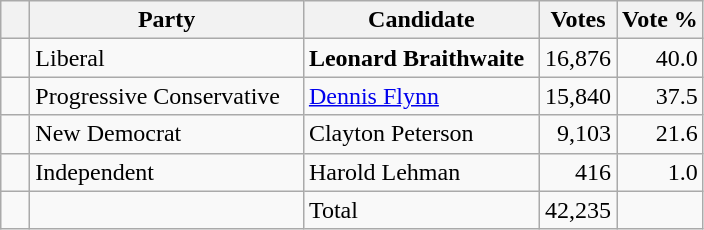<table class="wikitable">
<tr>
<th></th>
<th scope="col" width="175">Party</th>
<th scope="col" width="150">Candidate</th>
<th>Votes</th>
<th>Vote %</th>
</tr>
<tr>
<td>   </td>
<td>Liberal</td>
<td><strong>Leonard Braithwaite</strong></td>
<td align=right>16,876</td>
<td align=right>40.0</td>
</tr>
<tr>
<td>   </td>
<td>Progressive Conservative</td>
<td><a href='#'>Dennis Flynn</a></td>
<td align=right>15,840</td>
<td align=right>37.5</td>
</tr>
<tr>
<td>   </td>
<td>New Democrat</td>
<td>Clayton Peterson</td>
<td align=right>9,103</td>
<td align=right>21.6</td>
</tr>
<tr |>
<td>   </td>
<td>Independent</td>
<td>Harold Lehman</td>
<td align=right>416</td>
<td align=right>1.0</td>
</tr>
<tr |>
<td></td>
<td></td>
<td>Total</td>
<td align=right>42,235</td>
<td></td>
</tr>
</table>
